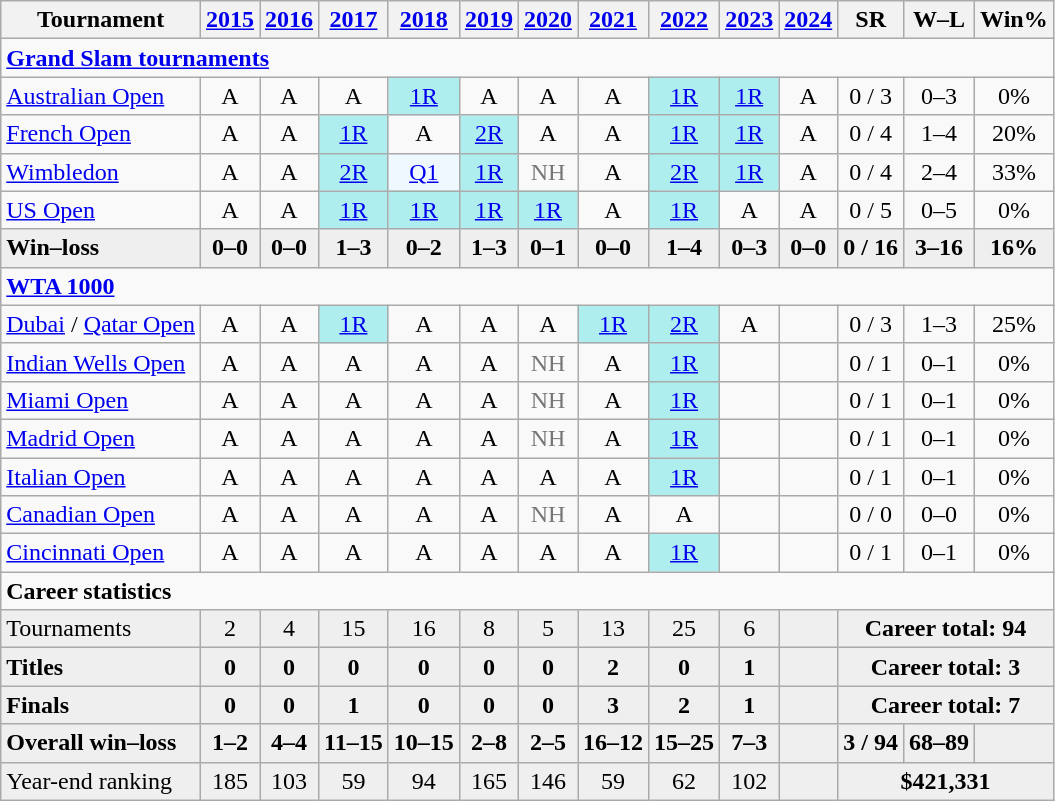<table class="wikitable" style="text-align:center">
<tr>
<th>Tournament</th>
<th><a href='#'>2015</a></th>
<th><a href='#'>2016</a></th>
<th><a href='#'>2017</a></th>
<th><a href='#'>2018</a></th>
<th><a href='#'>2019</a></th>
<th><a href='#'>2020</a></th>
<th><a href='#'>2021</a></th>
<th><a href='#'>2022</a></th>
<th><a href='#'>2023</a></th>
<th><a href='#'>2024</a></th>
<th>SR</th>
<th>W–L</th>
<th>Win%</th>
</tr>
<tr>
<td colspan="14" align="left"><strong><a href='#'>Grand Slam tournaments</a></strong></td>
</tr>
<tr>
<td align=left><a href='#'>Australian Open</a></td>
<td>A</td>
<td>A</td>
<td>A</td>
<td bgcolor=afeeee><a href='#'>1R</a></td>
<td>A</td>
<td>A</td>
<td>A</td>
<td bgcolor=afeeee><a href='#'>1R</a></td>
<td bgcolor=afeeee><a href='#'>1R</a></td>
<td>A</td>
<td>0 / 3</td>
<td>0–3</td>
<td>0%</td>
</tr>
<tr>
<td align=left><a href='#'>French Open</a></td>
<td>A</td>
<td>A</td>
<td bgcolor=afeeee><a href='#'>1R</a></td>
<td>A</td>
<td bgcolor=afeeee><a href='#'>2R</a></td>
<td>A</td>
<td>A</td>
<td bgcolor=afeeee><a href='#'>1R</a></td>
<td bgcolor=afeeee><a href='#'>1R</a></td>
<td>A</td>
<td>0 / 4</td>
<td>1–4</td>
<td>20%</td>
</tr>
<tr>
<td align=left><a href='#'>Wimbledon</a></td>
<td>A</td>
<td>A</td>
<td bgcolor=afeeee><a href='#'>2R</a></td>
<td bgcolor=f0f8ff><a href='#'>Q1</a></td>
<td bgcolor=afeeee><a href='#'>1R</a></td>
<td style=color:#767676>NH</td>
<td>A</td>
<td bgcolor=afeeee><a href='#'>2R</a></td>
<td bgcolor=afeeee><a href='#'>1R</a></td>
<td>A</td>
<td>0 / 4</td>
<td>2–4</td>
<td>33%</td>
</tr>
<tr>
<td align=left><a href='#'>US Open</a></td>
<td>A</td>
<td>A</td>
<td bgcolor=afeeee><a href='#'>1R</a></td>
<td bgcolor=afeeee><a href='#'>1R</a></td>
<td bgcolor=afeeee><a href='#'>1R</a></td>
<td bgcolor=afeeee><a href='#'>1R</a></td>
<td>A</td>
<td bgcolor=afeeee><a href='#'>1R</a></td>
<td>A</td>
<td>A</td>
<td>0 / 5</td>
<td>0–5</td>
<td>0%</td>
</tr>
<tr style=background:#efefef;font-weight:bold>
<td align=left>Win–loss</td>
<td>0–0</td>
<td>0–0</td>
<td>1–3</td>
<td>0–2</td>
<td>1–3</td>
<td>0–1</td>
<td>0–0</td>
<td>1–4</td>
<td>0–3</td>
<td>0–0</td>
<td>0 / 16</td>
<td>3–16</td>
<td>16%</td>
</tr>
<tr>
<td colspan="14" align="left"><strong><a href='#'>WTA 1000</a></strong></td>
</tr>
<tr>
<td align=left><a href='#'>Dubai</a> / <a href='#'>Qatar Open</a></td>
<td>A</td>
<td>A</td>
<td bgcolor=afeeee><a href='#'>1R</a></td>
<td>A</td>
<td>A</td>
<td>A</td>
<td bgcolor=afeeee><a href='#'>1R</a></td>
<td bgcolor=afeeee><a href='#'>2R</a></td>
<td>A</td>
<td></td>
<td>0 / 3</td>
<td>1–3</td>
<td>25%</td>
</tr>
<tr>
<td align=left><a href='#'>Indian Wells Open</a></td>
<td>A</td>
<td>A</td>
<td>A</td>
<td>A</td>
<td>A</td>
<td style=color:#767676>NH</td>
<td>A</td>
<td bgcolor=afeeee><a href='#'>1R</a></td>
<td></td>
<td></td>
<td>0 / 1</td>
<td>0–1</td>
<td>0%</td>
</tr>
<tr>
<td align=left><a href='#'>Miami Open</a></td>
<td>A</td>
<td>A</td>
<td>A</td>
<td>A</td>
<td>A</td>
<td style=color:#767676>NH</td>
<td>A</td>
<td bgcolor=afeeee><a href='#'>1R</a></td>
<td></td>
<td></td>
<td>0 / 1</td>
<td>0–1</td>
<td>0%</td>
</tr>
<tr>
<td align=left><a href='#'>Madrid Open</a></td>
<td>A</td>
<td>A</td>
<td>A</td>
<td>A</td>
<td>A</td>
<td style=color:#767676>NH</td>
<td>A</td>
<td bgcolor=afeeee><a href='#'>1R</a></td>
<td></td>
<td></td>
<td>0 / 1</td>
<td>0–1</td>
<td>0%</td>
</tr>
<tr>
<td align=left><a href='#'>Italian Open</a></td>
<td>A</td>
<td>A</td>
<td>A</td>
<td>A</td>
<td>A</td>
<td>A</td>
<td>A</td>
<td bgcolor=afeeee><a href='#'>1R</a></td>
<td></td>
<td></td>
<td>0 / 1</td>
<td>0–1</td>
<td>0%</td>
</tr>
<tr>
<td align=left><a href='#'>Canadian Open</a></td>
<td>A</td>
<td>A</td>
<td>A</td>
<td>A</td>
<td>A</td>
<td style=color:#767676>NH</td>
<td>A</td>
<td>A</td>
<td></td>
<td></td>
<td>0 / 0</td>
<td>0–0</td>
<td>0%</td>
</tr>
<tr>
<td align=left><a href='#'>Cincinnati Open</a></td>
<td>A</td>
<td>A</td>
<td>A</td>
<td>A</td>
<td>A</td>
<td>A</td>
<td>A</td>
<td bgcolor=afeeee><a href='#'>1R</a></td>
<td></td>
<td></td>
<td>0 / 1</td>
<td>0–1</td>
<td>0%</td>
</tr>
<tr>
<td colspan="14" align="left"><strong>Career statistics</strong></td>
</tr>
<tr bgcolor=efefef>
<td align=left>Tournaments</td>
<td>2</td>
<td>4</td>
<td>15</td>
<td>16</td>
<td>8</td>
<td>5</td>
<td>13</td>
<td>25</td>
<td>6</td>
<td></td>
<td colspan="3"><strong>Career total: 94</strong></td>
</tr>
<tr style=background:#efefef;font-weight:bold>
<td align=left>Titles</td>
<td>0</td>
<td>0</td>
<td>0</td>
<td>0</td>
<td>0</td>
<td>0</td>
<td>2</td>
<td>0</td>
<td>1</td>
<td></td>
<td colspan="3">Career total: 3</td>
</tr>
<tr style=background:#efefef;font-weight:bold>
<td align=left>Finals</td>
<td>0</td>
<td>0</td>
<td>1</td>
<td>0</td>
<td>0</td>
<td>0</td>
<td>3</td>
<td>2</td>
<td>1</td>
<td></td>
<td colspan="3">Career total: 7</td>
</tr>
<tr style="background:#efefef;font-weight:bold">
<td align=left>Overall win–loss</td>
<td>1–2</td>
<td>4–4</td>
<td>11–15</td>
<td>10–15</td>
<td>2–8</td>
<td>2–5</td>
<td>16–12</td>
<td>15–25</td>
<td>7–3</td>
<td></td>
<td>3 / 94</td>
<td>68–89</td>
<td></td>
</tr>
<tr bgcolor=efefef>
<td align=left>Year-end ranking</td>
<td>185</td>
<td>103</td>
<td>59</td>
<td>94</td>
<td>165</td>
<td>146</td>
<td>59</td>
<td>62</td>
<td>102</td>
<td></td>
<td colspan="3"><strong>$421,331</strong></td>
</tr>
</table>
